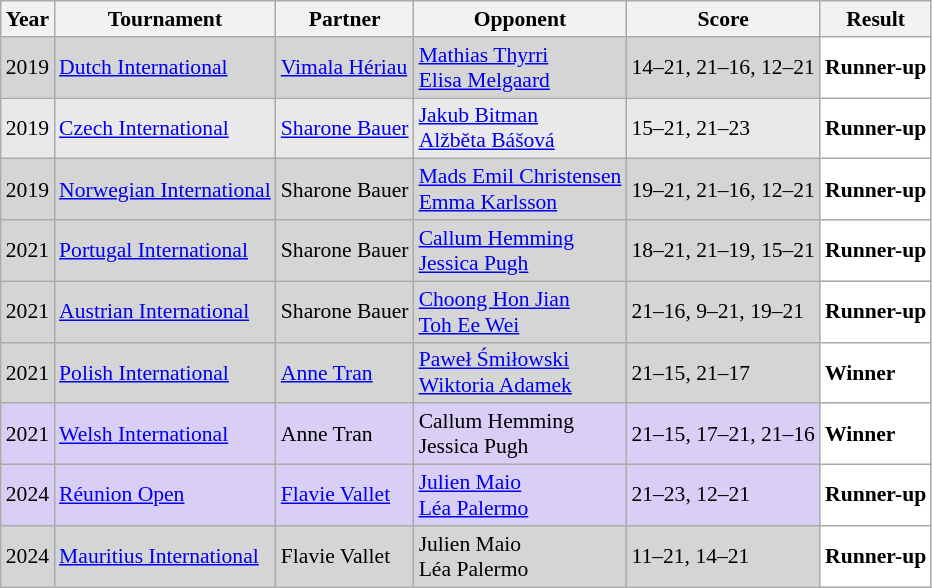<table class="sortable wikitable" style="font-size: 90%;">
<tr>
<th>Year</th>
<th>Tournament</th>
<th>Partner</th>
<th>Opponent</th>
<th>Score</th>
<th>Result</th>
</tr>
<tr style="background:#D5D5D5">
<td align="center">2019</td>
<td align="left"><a href='#'>Dutch International</a></td>
<td align="left"> <a href='#'>Vimala Hériau</a></td>
<td align="left"> <a href='#'>Mathias Thyrri</a><br> <a href='#'>Elisa Melgaard</a></td>
<td align="left">14–21, 21–16, 12–21</td>
<td style="text-align:left; background:white"> <strong>Runner-up</strong></td>
</tr>
<tr style="background:#E9E9E9">
<td align="center">2019</td>
<td align="left"><a href='#'>Czech International</a></td>
<td align="left"> <a href='#'>Sharone Bauer</a></td>
<td align="left"> <a href='#'>Jakub Bitman</a><br> <a href='#'>Alžběta Bášová</a></td>
<td align="left">15–21, 21–23</td>
<td style="text-align:left; background:white"> <strong>Runner-up</strong></td>
</tr>
<tr style="background:#D5D5D5">
<td align="center">2019</td>
<td align="left"><a href='#'>Norwegian International</a></td>
<td align="left"> Sharone Bauer</td>
<td align="left"> <a href='#'>Mads Emil Christensen</a><br> <a href='#'>Emma Karlsson</a></td>
<td align="left">19–21, 21–16, 12–21</td>
<td style="text-align:left; background:white"> <strong>Runner-up</strong></td>
</tr>
<tr style="background:#D5D5D5">
<td align="center">2021</td>
<td align="left"><a href='#'>Portugal International</a></td>
<td align="left"> Sharone Bauer</td>
<td align="left"> <a href='#'>Callum Hemming</a><br> <a href='#'>Jessica Pugh</a></td>
<td align="left">18–21, 21–19, 15–21</td>
<td style="text-align:left; background:white"> <strong>Runner-up</strong></td>
</tr>
<tr style="background:#D5D5D5">
<td align="center">2021</td>
<td align="left"><a href='#'>Austrian International</a></td>
<td align="left"> Sharone Bauer</td>
<td align="left"> <a href='#'>Choong Hon Jian</a><br> <a href='#'>Toh Ee Wei</a></td>
<td align="left">21–16, 9–21, 19–21</td>
<td style="text-align:left; background:white"> <strong>Runner-up</strong></td>
</tr>
<tr style="background:#D5D5D5">
<td align="center">2021</td>
<td align="left"><a href='#'>Polish International</a></td>
<td align="left"> <a href='#'>Anne Tran</a></td>
<td align="left"> <a href='#'>Paweł Śmiłowski</a><br> <a href='#'>Wiktoria Adamek</a></td>
<td align="left">21–15, 21–17</td>
<td style="text-align:left; background:white"> <strong>Winner</strong></td>
</tr>
<tr style="background:#D8CEF6">
<td align="center">2021</td>
<td align="left"><a href='#'>Welsh International</a></td>
<td align="left"> Anne Tran</td>
<td align="left"> Callum Hemming<br> Jessica Pugh</td>
<td align="left">21–15, 17–21, 21–16</td>
<td style="text-align:left; background:white"> <strong>Winner</strong></td>
</tr>
<tr style="background:#D8CEF6">
<td align="center">2024</td>
<td align="left"><a href='#'>Réunion Open</a></td>
<td align="left"> <a href='#'>Flavie Vallet</a></td>
<td align="left"> <a href='#'>Julien Maio</a><br> <a href='#'>Léa Palermo</a></td>
<td align="left">21–23, 12–21</td>
<td style="text-align:left; background:white"> <strong>Runner-up</strong></td>
</tr>
<tr style="background:#D5D5D5">
<td align="center">2024</td>
<td align="left"><a href='#'>Mauritius International</a></td>
<td align="left"> Flavie Vallet</td>
<td align="left"> Julien Maio<br> Léa Palermo</td>
<td align="left">11–21, 14–21</td>
<td style="text-align:left; background:white"> <strong>Runner-up</strong></td>
</tr>
</table>
